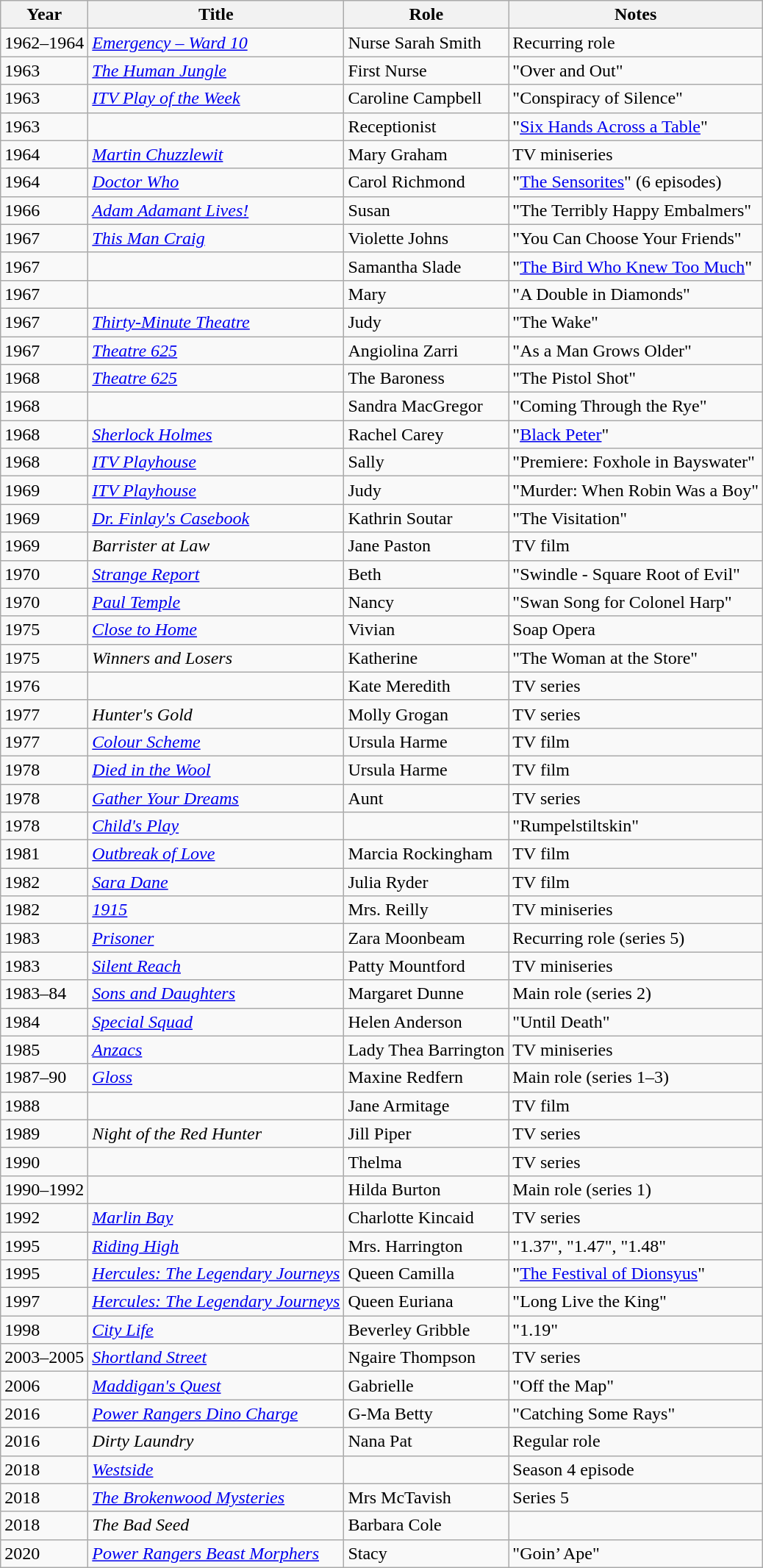<table class="wikitable sortable">
<tr>
<th>Year</th>
<th>Title</th>
<th>Role</th>
<th class="unsortable">Notes</th>
</tr>
<tr>
<td>1962–1964</td>
<td><em><a href='#'>Emergency – Ward 10</a></em></td>
<td>Nurse Sarah Smith</td>
<td>Recurring role</td>
</tr>
<tr>
<td>1963</td>
<td><em><a href='#'>The Human Jungle</a></em></td>
<td>First Nurse</td>
<td>"Over and Out"</td>
</tr>
<tr>
<td>1963</td>
<td><em><a href='#'>ITV Play of the Week</a></em></td>
<td>Caroline Campbell</td>
<td>"Conspiracy of Silence"</td>
</tr>
<tr>
<td>1963</td>
<td><em></em></td>
<td>Receptionist</td>
<td>"<a href='#'>Six Hands Across a Table</a>"</td>
</tr>
<tr>
<td>1964</td>
<td><em><a href='#'>Martin Chuzzlewit</a></em></td>
<td>Mary Graham</td>
<td>TV miniseries</td>
</tr>
<tr>
<td>1964</td>
<td><em><a href='#'>Doctor Who</a></em></td>
<td>Carol Richmond</td>
<td>"<a href='#'>The Sensorites</a>" (6 episodes)</td>
</tr>
<tr>
<td>1966</td>
<td><em><a href='#'>Adam Adamant Lives!</a></em></td>
<td>Susan</td>
<td>"The Terribly Happy Embalmers"</td>
</tr>
<tr>
<td>1967</td>
<td><em><a href='#'>This Man Craig</a></em></td>
<td>Violette Johns</td>
<td>"You Can Choose Your Friends"</td>
</tr>
<tr>
<td>1967</td>
<td><em></em></td>
<td>Samantha Slade</td>
<td>"<a href='#'>The Bird Who Knew Too Much</a>"</td>
</tr>
<tr>
<td>1967</td>
<td><em></em></td>
<td>Mary</td>
<td>"A Double in Diamonds"</td>
</tr>
<tr>
<td>1967</td>
<td><em><a href='#'>Thirty-Minute Theatre</a></em></td>
<td>Judy</td>
<td>"The Wake"</td>
</tr>
<tr>
<td>1967</td>
<td><em><a href='#'>Theatre 625</a></em></td>
<td>Angiolina Zarri</td>
<td>"As a Man Grows Older"</td>
</tr>
<tr>
<td>1968</td>
<td><em><a href='#'>Theatre 625</a></em></td>
<td>The Baroness</td>
<td>"The Pistol Shot"</td>
</tr>
<tr>
<td>1968</td>
<td><em></em></td>
<td>Sandra MacGregor</td>
<td>"Coming Through the Rye"</td>
</tr>
<tr>
<td>1968</td>
<td><em><a href='#'>Sherlock Holmes</a></em></td>
<td>Rachel Carey</td>
<td>"<a href='#'>Black Peter</a>"</td>
</tr>
<tr>
<td>1968</td>
<td><em><a href='#'>ITV Playhouse</a></em></td>
<td>Sally</td>
<td>"Premiere: Foxhole in Bayswater"</td>
</tr>
<tr>
<td>1969</td>
<td><em><a href='#'>ITV Playhouse</a></em></td>
<td>Judy</td>
<td>"Murder: When Robin Was a Boy"</td>
</tr>
<tr>
<td>1969</td>
<td><em><a href='#'>Dr. Finlay's Casebook</a></em></td>
<td>Kathrin Soutar</td>
<td>"The Visitation"</td>
</tr>
<tr>
<td>1969</td>
<td><em>Barrister at Law</em></td>
<td>Jane Paston</td>
<td>TV film</td>
</tr>
<tr>
<td>1970</td>
<td><em><a href='#'>Strange Report</a></em></td>
<td>Beth</td>
<td>"Swindle - Square Root of Evil"</td>
</tr>
<tr>
<td>1970</td>
<td><em><a href='#'>Paul Temple</a></em></td>
<td>Nancy</td>
<td>"Swan Song for Colonel Harp"</td>
</tr>
<tr>
<td>1975</td>
<td><em><a href='#'>Close to Home</a></em></td>
<td>Vivian</td>
<td>Soap Opera</td>
</tr>
<tr>
<td>1975</td>
<td><em>Winners and Losers</em></td>
<td>Katherine</td>
<td>"The Woman at the Store"</td>
</tr>
<tr>
<td>1976</td>
<td><em></em></td>
<td>Kate Meredith</td>
<td>TV series</td>
</tr>
<tr>
<td>1977</td>
<td><em>Hunter's Gold</em></td>
<td>Molly Grogan</td>
<td>TV series</td>
</tr>
<tr>
<td>1977</td>
<td><em><a href='#'>Colour Scheme</a></em></td>
<td>Ursula Harme</td>
<td>TV film</td>
</tr>
<tr>
<td>1978</td>
<td><em><a href='#'>Died in the Wool</a></em></td>
<td>Ursula Harme</td>
<td>TV film</td>
</tr>
<tr>
<td>1978</td>
<td><em><a href='#'>Gather Your Dreams</a></em></td>
<td>Aunt</td>
<td>TV series</td>
</tr>
<tr>
<td>1978</td>
<td><em><a href='#'>Child's Play</a></em></td>
<td></td>
<td>"Rumpelstiltskin"</td>
</tr>
<tr>
<td>1981</td>
<td><em><a href='#'>Outbreak of Love</a></em></td>
<td>Marcia Rockingham</td>
<td>TV film</td>
</tr>
<tr>
<td>1982</td>
<td><em><a href='#'>Sara Dane</a></em></td>
<td>Julia Ryder</td>
<td>TV film</td>
</tr>
<tr>
<td>1982</td>
<td><em><a href='#'>1915</a></em></td>
<td>Mrs. Reilly</td>
<td>TV miniseries</td>
</tr>
<tr>
<td>1983</td>
<td><em><a href='#'>Prisoner</a></em></td>
<td>Zara Moonbeam</td>
<td>Recurring role (series 5)</td>
</tr>
<tr>
<td>1983</td>
<td><em><a href='#'>Silent Reach</a></em></td>
<td>Patty Mountford</td>
<td>TV miniseries</td>
</tr>
<tr>
<td>1983–84</td>
<td><em><a href='#'>Sons and Daughters</a></em></td>
<td>Margaret Dunne</td>
<td>Main role (series 2)</td>
</tr>
<tr>
<td>1984</td>
<td><em><a href='#'>Special Squad</a></em></td>
<td>Helen Anderson</td>
<td>"Until Death"</td>
</tr>
<tr>
<td>1985</td>
<td><em><a href='#'>Anzacs</a></em></td>
<td>Lady Thea Barrington</td>
<td>TV miniseries</td>
</tr>
<tr>
<td>1987–90</td>
<td><em><a href='#'>Gloss</a></em></td>
<td>Maxine Redfern</td>
<td>Main role (series 1–3)</td>
</tr>
<tr>
<td>1988</td>
<td><em></em></td>
<td>Jane Armitage</td>
<td>TV film</td>
</tr>
<tr>
<td>1989</td>
<td><em>Night of the Red Hunter</em></td>
<td>Jill Piper</td>
<td>TV series</td>
</tr>
<tr>
<td>1990</td>
<td><em></em></td>
<td>Thelma</td>
<td>TV series</td>
</tr>
<tr>
<td>1990–1992</td>
<td><em></em></td>
<td>Hilda Burton</td>
<td>Main role (series 1)</td>
</tr>
<tr>
<td>1992</td>
<td><em><a href='#'>Marlin Bay</a></em></td>
<td>Charlotte Kincaid</td>
<td>TV series</td>
</tr>
<tr>
<td>1995</td>
<td><em><a href='#'>Riding High</a></em></td>
<td>Mrs. Harrington</td>
<td>"1.37", "1.47", "1.48"</td>
</tr>
<tr>
<td>1995</td>
<td><em><a href='#'>Hercules: The Legendary Journeys</a></em></td>
<td>Queen Camilla</td>
<td>"<a href='#'>The Festival of Dionsyus</a>"</td>
</tr>
<tr>
<td>1997</td>
<td><em><a href='#'>Hercules: The Legendary Journeys</a></em></td>
<td>Queen Euriana</td>
<td>"Long Live the King"</td>
</tr>
<tr>
<td>1998</td>
<td><em><a href='#'>City Life</a></em></td>
<td>Beverley Gribble</td>
<td>"1.19"</td>
</tr>
<tr>
<td>2003–2005</td>
<td><em><a href='#'>Shortland Street</a></em></td>
<td>Ngaire Thompson</td>
<td>TV series</td>
</tr>
<tr>
<td>2006</td>
<td><em><a href='#'>Maddigan's Quest</a></em></td>
<td>Gabrielle</td>
<td>"Off the Map"</td>
</tr>
<tr>
<td>2016</td>
<td><em><a href='#'>Power Rangers Dino Charge</a></em></td>
<td>G-Ma Betty</td>
<td>"Catching Some Rays"</td>
</tr>
<tr>
<td>2016</td>
<td><em>Dirty Laundry</em></td>
<td>Nana Pat</td>
<td>Regular role</td>
</tr>
<tr>
<td>2018</td>
<td><em><a href='#'>Westside</a></em></td>
<td></td>
<td>Season 4 episode</td>
</tr>
<tr>
<td>2018</td>
<td><em><a href='#'>The Brokenwood Mysteries</a></em></td>
<td>Mrs McTavish</td>
<td>Series 5</td>
</tr>
<tr>
<td>2018</td>
<td><em>The Bad Seed</em></td>
<td>Barbara Cole</td>
<td></td>
</tr>
<tr>
<td>2020</td>
<td><em><a href='#'>Power Rangers Beast Morphers </a></em></td>
<td>Stacy</td>
<td>"Goin’ Ape"</td>
</tr>
</table>
